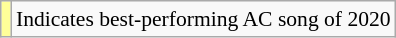<table class="wikitable" style="font-size:90%;">
<tr>
<td style="background-color:#FFFF99"></td>
<td>Indicates best-performing AC song of 2020</td>
</tr>
</table>
